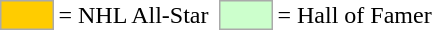<table>
<tr>
<td style="background-color:#FFCC00; border:1px solid #aaaaaa; width:2em;"></td>
<td>= NHL All-Star</td>
<td></td>
<td style="background-color:#CCFFCC; border:1px solid #aaaaaa; width:2em;"></td>
<td>= Hall of Famer</td>
</tr>
</table>
